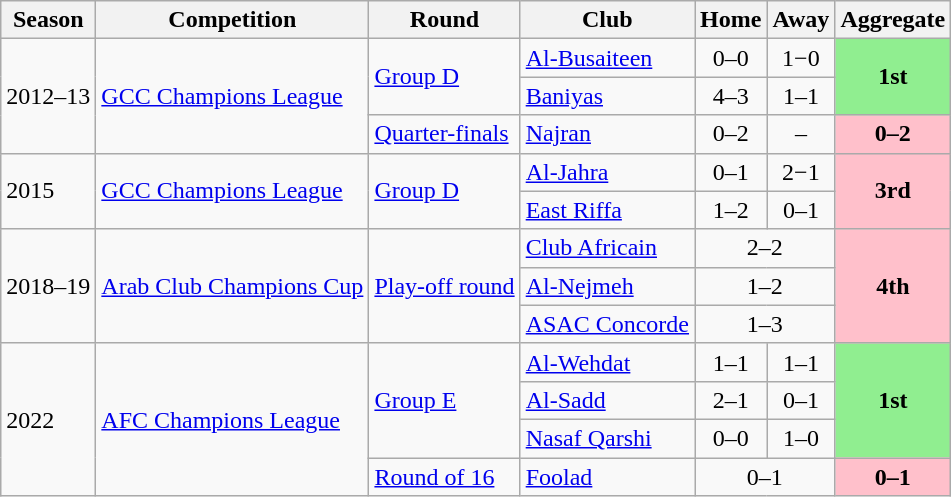<table class="wikitable">
<tr>
<th>Season</th>
<th>Competition</th>
<th>Round</th>
<th>Club</th>
<th>Home</th>
<th>Away</th>
<th>Aggregate</th>
</tr>
<tr>
<td rowspan="3">2012–13</td>
<td rowspan="3"><a href='#'>GCC Champions League</a></td>
<td rowspan="2"><a href='#'>Group D</a></td>
<td> <a href='#'>Al-Busaiteen</a></td>
<td style="text-align:center;">0–0</td>
<td style="text-align:center;">1−0</td>
<td rowspan="2" bgcolor="lightgreen" style="text-align:center;"><strong>1st</strong></td>
</tr>
<tr>
<td> <a href='#'>Baniyas</a></td>
<td style="text-align:center;">4–3</td>
<td style="text-align:center;">1–1</td>
</tr>
<tr>
<td rowspan="1"><a href='#'>Quarter-finals</a></td>
<td> <a href='#'>Najran</a></td>
<td style="text-align:center;">0–2</td>
<td style="text-align:center;">–</td>
<td bgcolor="pink" style="text-align:center;"><strong>0–2</strong></td>
</tr>
<tr>
<td rowspan="2">2015</td>
<td rowspan="2"><a href='#'>GCC Champions League</a></td>
<td rowspan="2"><a href='#'>Group D</a></td>
<td> <a href='#'>Al-Jahra</a></td>
<td style="text-align:center;">0–1</td>
<td style="text-align:center;">2−1</td>
<td rowspan="2" bgcolor="pink" style="text-align:center;"><strong>3rd</strong></td>
</tr>
<tr>
<td> <a href='#'>East Riffa</a></td>
<td style="text-align:center;">1–2</td>
<td style="text-align:center;">0–1</td>
</tr>
<tr>
<td rowspan="3">2018–19</td>
<td rowspan="3"><a href='#'>Arab Club Champions Cup</a></td>
<td rowspan="3"><a href='#'>Play-off round</a></td>
<td> <a href='#'>Club Africain</a></td>
<td colspan="2" style="text-align:center;"><span>2–2</span></td>
<td rowspan="3" bgcolor="pink" style="text-align:center;"><strong>4th</strong></td>
</tr>
<tr>
<td> <a href='#'>Al-Nejmeh</a></td>
<td colspan="2" style="text-align:center;"><span>1–2</span></td>
</tr>
<tr>
<td> <a href='#'>ASAC Concorde</a></td>
<td colspan="2" style="text-align:center;"><span>1–3</span></td>
</tr>
<tr>
<td rowspan="4">2022</td>
<td rowspan="4"><a href='#'>AFC Champions League</a></td>
<td rowspan="3"><a href='#'>Group E</a></td>
<td> <a href='#'>Al-Wehdat</a></td>
<td style="text-align:center;">1–1</td>
<td style="text-align:center;">1–1</td>
<td rowspan="3" bgcolor="lightgreen" style="text-align:center;"><strong>1st</strong></td>
</tr>
<tr>
<td> <a href='#'>Al-Sadd</a></td>
<td style="text-align:center;">2–1</td>
<td style="text-align:center;">0–1</td>
</tr>
<tr>
<td> <a href='#'>Nasaf Qarshi</a></td>
<td style="text-align:center;">0–0</td>
<td style="text-align:center;">1–0</td>
</tr>
<tr>
<td><a href='#'>Round of 16</a></td>
<td> <a href='#'>Foolad</a></td>
<td colspan="2" style="text-align:center;">0–1</td>
<td bgcolor="pink" style="text-align:center;"><strong>0–1</strong></td>
</tr>
</table>
